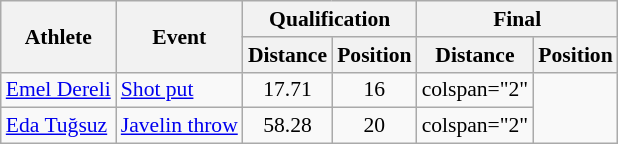<table class="wikitable" style="font-size:90%">
<tr>
<th rowspan="2">Athlete</th>
<th rowspan="2">Event</th>
<th colspan="2">Qualification</th>
<th colspan="2">Final</th>
</tr>
<tr>
<th>Distance</th>
<th>Position</th>
<th>Distance</th>
<th>Position</th>
</tr>
<tr style=text-align:center>
<td style=text-align:left><a href='#'>Emel Dereli</a></td>
<td style=text-align:left><a href='#'>Shot put</a></td>
<td>17.71</td>
<td>16</td>
<td>colspan="2" </td>
</tr>
<tr style=text-align:center>
<td style=text-align:left><a href='#'>Eda Tuğsuz</a></td>
<td style=text-align:left><a href='#'>Javelin throw</a></td>
<td>58.28</td>
<td>20</td>
<td>colspan="2" </td>
</tr>
</table>
